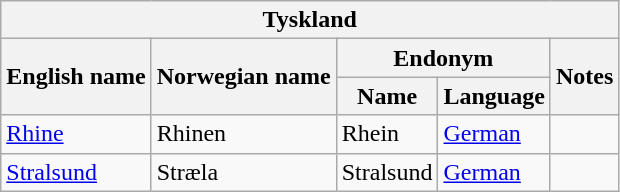<table class="wikitable sortable">
<tr>
<th colspan="5"> Tyskland</th>
</tr>
<tr>
<th rowspan="2">English name</th>
<th rowspan="2">Norwegian name</th>
<th colspan="2">Endonym</th>
<th rowspan="2">Notes</th>
</tr>
<tr>
<th>Name</th>
<th>Language</th>
</tr>
<tr>
<td><a href='#'>Rhine</a></td>
<td>Rhinen</td>
<td>Rhein</td>
<td><a href='#'>German</a></td>
<td></td>
</tr>
<tr>
<td><a href='#'>Stralsund</a></td>
<td>Stræla</td>
<td>Stralsund</td>
<td><a href='#'>German</a></td>
<td></td>
</tr>
</table>
